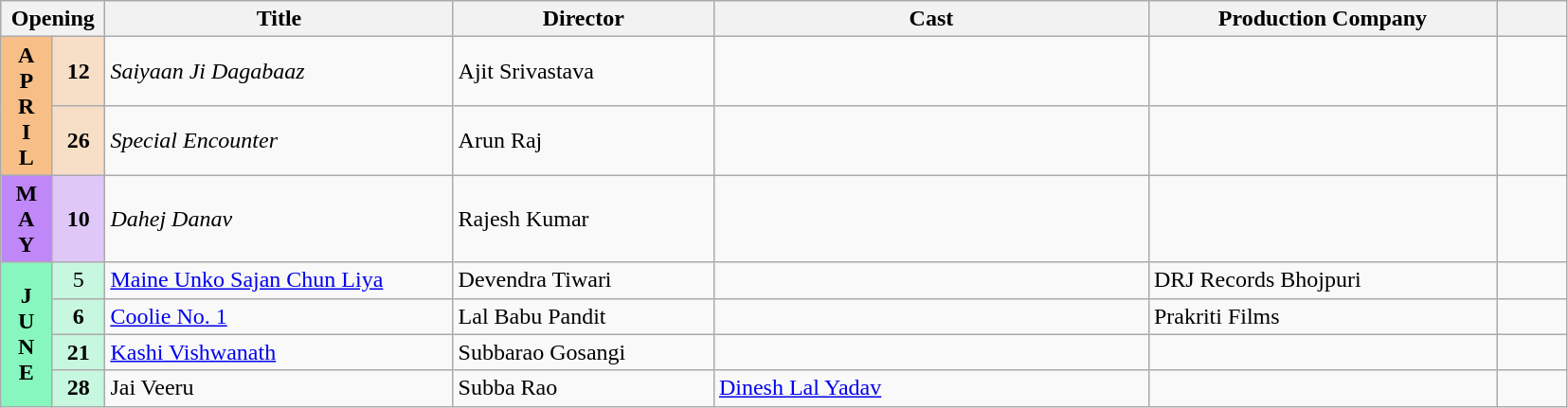<table class="wikitable sortable">
<tr>
<th colspan="2" style="width:6%;"><strong>Opening</strong></th>
<th style="width:20%;"><strong>Title</strong></th>
<th style="width:15%;"><strong>Director</strong></th>
<th style="width:25%;"><strong>Cast</strong></th>
<th style="width:20%;">Production Company</th>
<th style="width:4%;"><strong></strong></th>
</tr>
<tr>
<th rowspan="2" style="text-align:center; background:#f7bf87; text color:#000;">A<br>P<br>R<br>I<br>L</th>
<td rowspan="1" style="text-align:center; background:#f7dfc7"><strong>12</strong></td>
<td><em>Saiyaan Ji Dagabaaz</em></td>
<td>Ajit Srivastava</td>
<td></td>
<td></td>
<td></td>
</tr>
<tr>
<td rowspan="1" style="text-align:center; background:#f7dfc7"><strong>26</strong></td>
<td><em>Special Encounter</em></td>
<td>Arun Raj</td>
<td></td>
<td></td>
<td></td>
</tr>
<tr>
<th rowspan="1" style="text-align:center; background:#bf87f7; text color:#000;">M<br>A<br>Y</th>
<td style="text-align:center; background:#dfc7f7"><strong>10</strong></td>
<td><em>Dahej Danav</em></td>
<td>Rajesh Kumar</td>
<td></td>
<td></td>
<td></td>
</tr>
<tr>
<th rowspan="4" style="text-align:center; background:#87f7bf; text color:#000;">J<br>U<br>N<br>E</th>
<td rowspan="1" style="text-align:center; background:#c7f7df">5</td>
<td><a href='#'>Maine Unko Sajan Chun Liya</a></td>
<td>Devendra Tiwari</td>
<td></td>
<td>DRJ Records Bhojpuri</td>
<td></td>
</tr>
<tr>
<td rowspan="1" style="text-align:center; background:#c7f7df"><strong>6</strong></td>
<td><a href='#'>Coolie No. 1</a></td>
<td>Lal Babu Pandit</td>
<td></td>
<td>Prakriti Films</td>
<td></td>
</tr>
<tr>
<td rowspan="1" style="text-align:center; background:#c7f7df"><strong>21</strong></td>
<td><a href='#'>Kashi Vishwanath</a></td>
<td>Subbarao Gosangi</td>
<td></td>
<td></td>
<td></td>
</tr>
<tr>
<td rowspan="1" style="text-align:center; background:#c7f7df"><strong>28</strong></td>
<td>Jai Veeru</td>
<td>Subba Rao</td>
<td><a href='#'>Dinesh Lal Yadav</a></td>
<td></td>
<td></td>
</tr>
</table>
